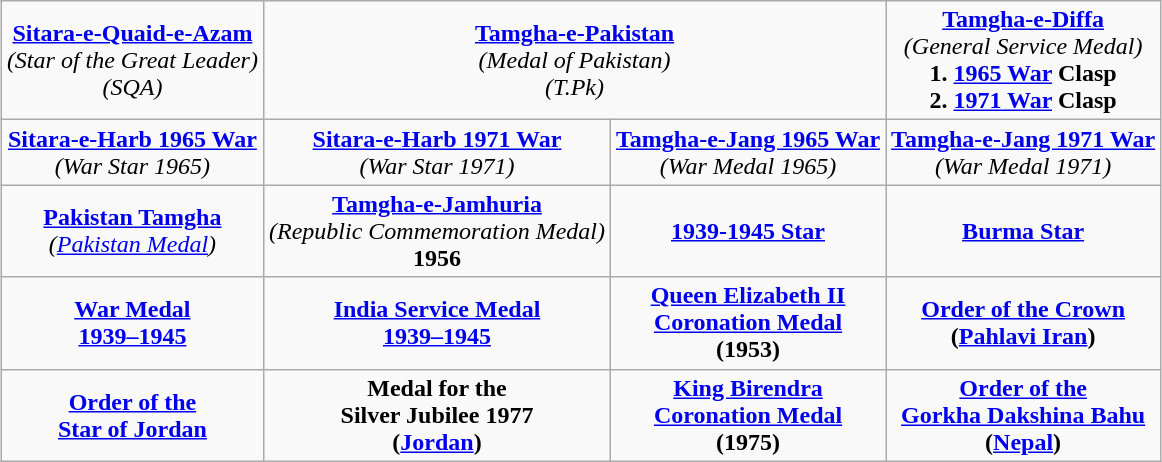<table class="wikitable" style="margin:1em auto; text-align:center;">
<tr>
<td><strong><a href='#'>Sitara-e-Quaid-e-Azam</a></strong><br><em>(Star of the Great Leader)</em><br><em>(SQA)</em></td>
<td colspan="2"><strong><a href='#'>Tamgha-e-Pakistan</a></strong><br><em>(Medal of Pakistan)</em><br><em>(T.Pk)</em></td>
<td><strong><a href='#'>Tamgha-e-Diffa</a></strong><br><em>(General Service Medal)</em><br><strong>1. <a href='#'>1965 War</a> Clasp</strong><br><strong>2. <a href='#'>1971 War</a> Clasp</strong></td>
</tr>
<tr>
<td><strong><a href='#'>Sitara-e-Harb 1965 War</a></strong><br><em>(War Star 1965)</em></td>
<td><strong><a href='#'>Sitara-e-Harb 1971 War</a></strong><br><em>(War Star 1971)</em></td>
<td><strong><a href='#'>Tamgha-e-Jang 1965 War</a></strong><br><em>(War Medal 1965)</em></td>
<td><strong><a href='#'>Tamgha-e-Jang 1971 War</a></strong><br><em>(War Medal 1971)</em></td>
</tr>
<tr>
<td><strong><a href='#'>Pakistan Tamgha</a></strong><br><em>(<a href='#'>Pakistan Medal</a>)</em></td>
<td><strong><a href='#'>Tamgha-e-Jamhuria</a></strong><br><em>(Republic Commemoration Medal)</em><br><strong>1956</strong></td>
<td><strong><a href='#'>1939-1945 Star</a></strong></td>
<td><strong><a href='#'>Burma Star</a></strong></td>
</tr>
<tr>
<td><strong><a href='#'>War Medal</a></strong><br><strong><a href='#'>1939–1945</a></strong></td>
<td><strong><a href='#'>India Service Medal</a></strong><br><a href='#'><strong>1939–1945</strong></a></td>
<td><strong><a href='#'>Queen Elizabeth II</a></strong><br><strong><a href='#'>Coronation Medal</a></strong><br><strong>(1953)</strong></td>
<td><strong><a href='#'>Order of the Crown</a></strong><br><strong>(<a href='#'>Pahlavi Iran</a>)</strong></td>
</tr>
<tr>
<td><strong><a href='#'>Order of the</a></strong><br><strong><a href='#'>Star of Jordan</a></strong></td>
<td><strong>Medal for the</strong><br><strong>Silver Jubilee 1977</strong><br><strong>(<a href='#'>Jordan</a>)</strong></td>
<td><strong><a href='#'>King Birendra</a></strong><br><strong><a href='#'>Coronation Medal</a></strong><br><strong>(1975)</strong></td>
<td><a href='#'><strong>Order of the</strong></a><br><a href='#'><strong>Gorkha Dakshina Bahu</strong></a><br><strong>(<a href='#'>Nepal</a>)</strong></td>
</tr>
</table>
